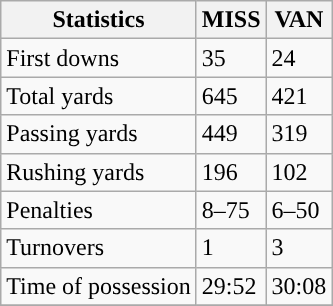<table class="wikitable" style="float: left;">
<tr>
<th>Statistics</th>
<th>MISS</th>
<th>VAN</th>
</tr>
<tr>
<td>First downs</td>
<td>35</td>
<td>24</td>
</tr>
<tr>
<td>Total yards</td>
<td>645</td>
<td>421</td>
</tr>
<tr>
<td>Passing yards</td>
<td>449</td>
<td>319</td>
</tr>
<tr>
<td>Rushing yards</td>
<td>196</td>
<td>102</td>
</tr>
<tr>
<td>Penalties</td>
<td>8–75</td>
<td>6–50</td>
</tr>
<tr>
<td>Turnovers</td>
<td>1</td>
<td>3</td>
</tr>
<tr>
<td>Time of possession</td>
<td>29:52</td>
<td>30:08</td>
</tr>
<tr>
</tr>
</table>
